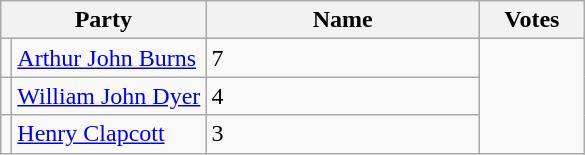<table class=wikitable>
<tr>
<th colspan=2 width=125>Party</th>
<th width=175>Name</th>
<th width=62.5>Votes</th>
</tr>
<tr>
<td></td>
<td><a href='#'>Arthur John Burns</a></td>
<td>7</td>
</tr>
<tr>
<td></td>
<td><a href='#'>William John Dyer</a></td>
<td>4</td>
</tr>
<tr>
<td></td>
<td><a href='#'>Henry Clapcott</a></td>
<td>3</td>
</tr>
</table>
